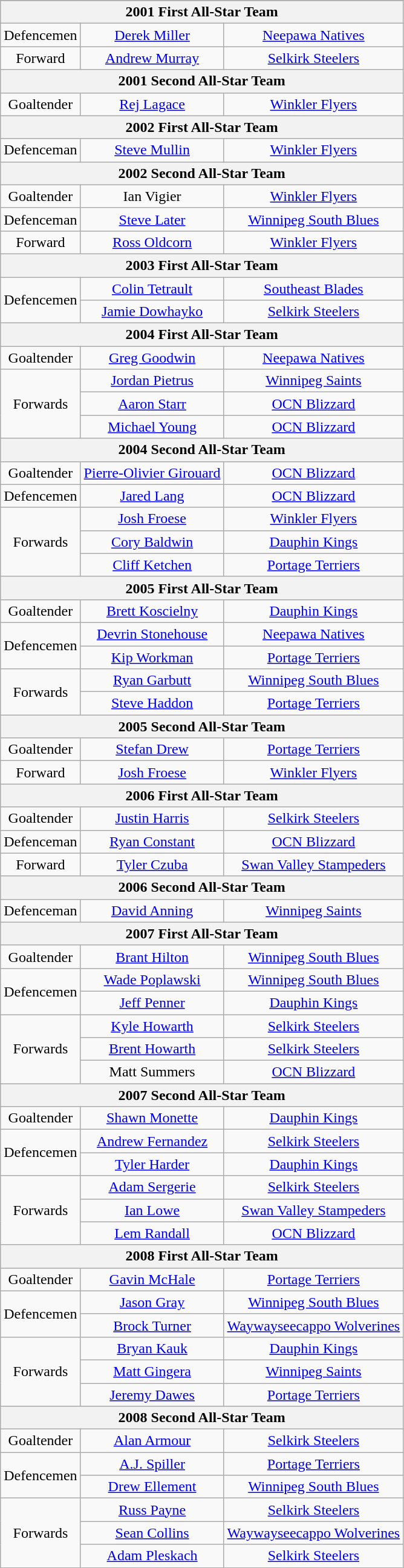<table class="wikitable" style="text-align:center">
<tr>
</tr>
<tr align="center">
<th colspan="6">2001 First All-Star Team</th>
</tr>
<tr>
<td>Defencemen</td>
<td><a href='#'>Derek Miller</a></td>
<td><a href='#'>Neepawa Natives</a></td>
</tr>
<tr>
<td>Forward</td>
<td><a href='#'>Andrew Murray</a></td>
<td><a href='#'>Selkirk Steelers</a></td>
</tr>
<tr>
<th colspan="6">2001 Second All-Star Team</th>
</tr>
<tr>
<td>Goaltender</td>
<td><a href='#'>Rej Lagace</a></td>
<td><a href='#'>Winkler Flyers</a></td>
</tr>
<tr>
<th colspan="6">2002 First All-Star Team</th>
</tr>
<tr>
<td>Defenceman</td>
<td><a href='#'>Steve Mullin</a></td>
<td><a href='#'>Winkler Flyers</a></td>
</tr>
<tr>
<th colspan="6">2002 Second All-Star Team</th>
</tr>
<tr>
<td>Goaltender</td>
<td>Ian Vigier</td>
<td><a href='#'>Winkler Flyers</a></td>
</tr>
<tr>
<td>Defenceman</td>
<td><a href='#'>Steve Later</a></td>
<td><a href='#'>Winnipeg South Blues</a></td>
</tr>
<tr>
<td>Forward</td>
<td><a href='#'>Ross Oldcorn</a></td>
<td><a href='#'>Winkler Flyers</a></td>
</tr>
<tr>
<th colspan="6">2003 First All-Star Team</th>
</tr>
<tr>
<td rowspan="2">Defencemen</td>
<td><a href='#'>Colin Tetrault</a></td>
<td><a href='#'>Southeast Blades</a></td>
</tr>
<tr>
<td><a href='#'>Jamie Dowhayko</a></td>
<td><a href='#'>Selkirk Steelers</a></td>
</tr>
<tr>
<th colspan="6">2004 First All-Star Team</th>
</tr>
<tr>
<td>Goaltender</td>
<td><a href='#'>Greg Goodwin</a></td>
<td><a href='#'>Neepawa Natives</a></td>
</tr>
<tr>
<td rowspan="3">Forwards</td>
<td><a href='#'>Jordan Pietrus</a></td>
<td><a href='#'>Winnipeg Saints</a></td>
</tr>
<tr>
<td><a href='#'>Aaron Starr</a></td>
<td><a href='#'>OCN Blizzard</a></td>
</tr>
<tr>
<td><a href='#'>Michael Young</a></td>
<td><a href='#'>OCN Blizzard</a></td>
</tr>
<tr>
<th colspan="6">2004 Second All-Star Team</th>
</tr>
<tr>
<td>Goaltender</td>
<td><a href='#'>Pierre-Olivier Girouard</a></td>
<td><a href='#'>OCN Blizzard</a></td>
</tr>
<tr>
<td>Defencemen</td>
<td><a href='#'>Jared Lang</a></td>
<td><a href='#'>OCN Blizzard</a></td>
</tr>
<tr>
<td rowspan="3">Forwards</td>
<td><a href='#'>Josh Froese</a></td>
<td><a href='#'>Winkler Flyers</a></td>
</tr>
<tr>
<td><a href='#'>Cory Baldwin</a></td>
<td><a href='#'>Dauphin Kings</a></td>
</tr>
<tr>
<td><a href='#'>Cliff Ketchen</a></td>
<td><a href='#'>Portage Terriers</a></td>
</tr>
<tr>
<th colspan="6">2005 First All-Star Team</th>
</tr>
<tr>
<td>Goaltender</td>
<td><a href='#'>Brett Koscielny</a></td>
<td><a href='#'>Dauphin Kings</a></td>
</tr>
<tr>
<td rowspan="2">Defencemen</td>
<td><a href='#'>Devrin Stonehouse</a></td>
<td><a href='#'>Neepawa Natives</a></td>
</tr>
<tr>
<td><a href='#'>Kip Workman</a></td>
<td><a href='#'>Portage Terriers</a></td>
</tr>
<tr>
<td rowspan="2">Forwards</td>
<td><a href='#'>Ryan Garbutt</a></td>
<td><a href='#'>Winnipeg South Blues</a></td>
</tr>
<tr>
<td><a href='#'>Steve Haddon</a></td>
<td><a href='#'>Portage Terriers</a></td>
</tr>
<tr>
<th colspan="6">2005 Second All-Star Team</th>
</tr>
<tr>
<td>Goaltender</td>
<td><a href='#'>Stefan Drew</a></td>
<td><a href='#'>Portage Terriers</a></td>
</tr>
<tr>
<td>Forward</td>
<td><a href='#'>Josh Froese</a></td>
<td><a href='#'>Winkler Flyers</a></td>
</tr>
<tr>
<th colspan="6">2006 First All-Star Team</th>
</tr>
<tr>
<td>Goaltender</td>
<td><a href='#'>Justin Harris</a></td>
<td><a href='#'>Selkirk Steelers</a></td>
</tr>
<tr>
<td>Defenceman</td>
<td><a href='#'>Ryan Constant</a></td>
<td><a href='#'>OCN Blizzard</a></td>
</tr>
<tr>
<td>Forward</td>
<td><a href='#'>Tyler Czuba</a></td>
<td><a href='#'>Swan Valley Stampeders</a></td>
</tr>
<tr>
<th colspan="6">2006 Second All-Star Team</th>
</tr>
<tr>
<td>Defenceman</td>
<td><a href='#'>David Anning</a></td>
<td><a href='#'>Winnipeg Saints</a></td>
</tr>
<tr>
<th colspan="6">2007 First All-Star Team</th>
</tr>
<tr>
<td>Goaltender</td>
<td><a href='#'>Brant Hilton</a></td>
<td><a href='#'>Winnipeg South Blues</a></td>
</tr>
<tr>
<td rowspan="2">Defencemen</td>
<td><a href='#'>Wade Poplawski</a></td>
<td><a href='#'>Winnipeg South Blues</a></td>
</tr>
<tr>
<td><a href='#'>Jeff Penner</a></td>
<td><a href='#'>Dauphin Kings</a></td>
</tr>
<tr>
<td rowspan="3">Forwards</td>
<td><a href='#'>Kyle Howarth</a></td>
<td><a href='#'>Selkirk Steelers</a></td>
</tr>
<tr>
<td><a href='#'>Brent Howarth</a></td>
<td><a href='#'>Selkirk Steelers</a></td>
</tr>
<tr>
<td>Matt Summers</td>
<td><a href='#'>OCN Blizzard</a></td>
</tr>
<tr>
<th colspan="6">2007 Second All-Star Team</th>
</tr>
<tr>
<td>Goaltender</td>
<td><a href='#'>Shawn Monette</a></td>
<td><a href='#'>Dauphin Kings</a></td>
</tr>
<tr>
<td rowspan="2">Defencemen</td>
<td><a href='#'>Andrew Fernandez</a></td>
<td><a href='#'>Selkirk Steelers</a></td>
</tr>
<tr>
<td><a href='#'>Tyler Harder</a></td>
<td><a href='#'>Dauphin Kings</a></td>
</tr>
<tr>
<td rowspan="3">Forwards</td>
<td><a href='#'>Adam Sergerie</a></td>
<td><a href='#'>Selkirk Steelers</a></td>
</tr>
<tr>
<td><a href='#'>Ian Lowe</a></td>
<td><a href='#'>Swan Valley Stampeders</a></td>
</tr>
<tr>
<td><a href='#'>Lem Randall</a></td>
<td><a href='#'>OCN Blizzard</a></td>
</tr>
<tr>
<th colspan="6">2008 First All-Star Team</th>
</tr>
<tr>
<td>Goaltender</td>
<td><a href='#'>Gavin McHale</a></td>
<td><a href='#'>Portage Terriers</a></td>
</tr>
<tr>
<td rowspan="2">Defencemen</td>
<td><a href='#'>Jason Gray</a></td>
<td><a href='#'>Winnipeg South Blues</a></td>
</tr>
<tr>
<td><a href='#'>Brock Turner</a></td>
<td><a href='#'>Waywayseecappo Wolverines</a></td>
</tr>
<tr>
<td rowspan="3">Forwards</td>
<td><a href='#'>Bryan Kauk</a></td>
<td><a href='#'>Dauphin Kings</a></td>
</tr>
<tr>
<td><a href='#'>Matt Gingera</a></td>
<td><a href='#'>Winnipeg Saints</a></td>
</tr>
<tr>
<td><a href='#'>Jeremy Dawes</a></td>
<td><a href='#'>Portage Terriers</a></td>
</tr>
<tr>
<th colspan="6">2008 Second All-Star Team</th>
</tr>
<tr>
<td>Goaltender</td>
<td><a href='#'>Alan Armour</a></td>
<td><a href='#'>Selkirk Steelers</a></td>
</tr>
<tr>
<td rowspan="2">Defencemen</td>
<td><a href='#'>A.J. Spiller</a></td>
<td><a href='#'>Portage Terriers</a></td>
</tr>
<tr>
<td><a href='#'>Drew Ellement</a></td>
<td><a href='#'>Winnipeg South Blues</a></td>
</tr>
<tr>
<td rowspan="3">Forwards</td>
<td><a href='#'>Russ Payne</a></td>
<td><a href='#'>Selkirk Steelers</a></td>
</tr>
<tr>
<td><a href='#'>Sean Collins</a></td>
<td><a href='#'>Waywayseecappo Wolverines</a></td>
</tr>
<tr>
<td><a href='#'>Adam Pleskach</a></td>
<td><a href='#'>Selkirk Steelers</a></td>
</tr>
</table>
